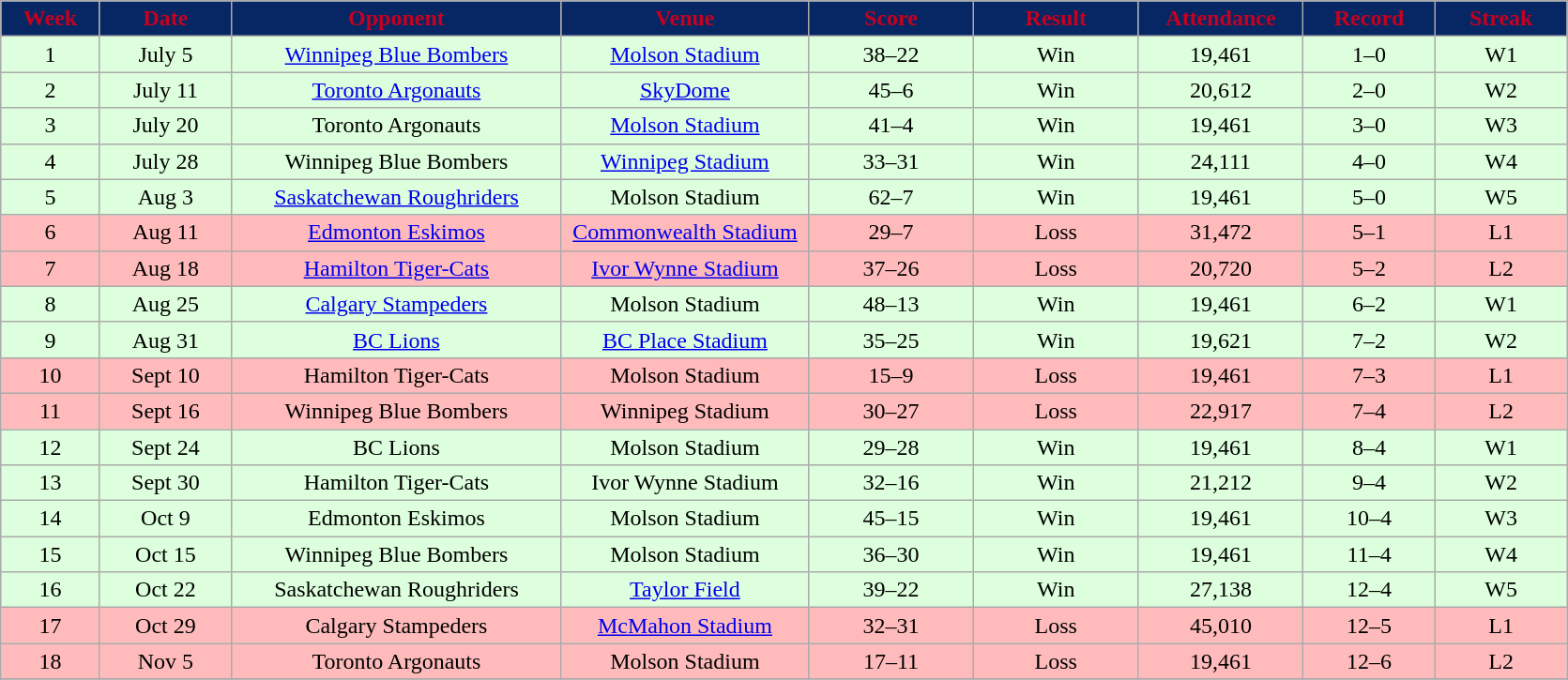<table class="wikitable sortable sortable" style="font-size: 100%; text-align: center;">
<tr>
<th style="background:#072764;color:#c6011f;" width="6%">Week</th>
<th style="background:#072764;color:#c6011f;" width="8%">Date</th>
<th style="background:#072764;color:#c6011f;" width="20%">Opponent</th>
<th style="background:#072764;color:#c6011f;" width="15%">Venue</th>
<th style="background:#072764;color:#c6011f;" width="10%">Score</th>
<th style="background:#072764;color:#c6011f;" width="10%">Result</th>
<th style="background:#072764;color:#c6011f;" width="10%">Attendance</th>
<th style="background:#072764;color:#c6011f;" width="8%">Record</th>
<th style="background:#072764;color:#c6011f;" width="8%">Streak</th>
</tr>
<tr bgcolor="ddffdd">
<td>1</td>
<td>July 5</td>
<td><a href='#'>Winnipeg Blue Bombers</a></td>
<td><a href='#'>Molson Stadium</a></td>
<td>38–22</td>
<td>Win</td>
<td>19,461</td>
<td>1–0</td>
<td>W1</td>
</tr>
<tr bgcolor="ddffdd">
<td>2</td>
<td>July 11</td>
<td><a href='#'>Toronto Argonauts</a></td>
<td><a href='#'>SkyDome</a></td>
<td>45–6</td>
<td>Win</td>
<td>20,612</td>
<td>2–0</td>
<td>W2</td>
</tr>
<tr bgcolor="ddffdd">
<td>3</td>
<td>July 20</td>
<td>Toronto Argonauts</td>
<td><a href='#'>Molson Stadium</a></td>
<td>41–4</td>
<td>Win</td>
<td>19,461</td>
<td>3–0</td>
<td>W3</td>
</tr>
<tr bgcolor="ddffdd">
<td>4</td>
<td>July 28</td>
<td>Winnipeg Blue Bombers</td>
<td><a href='#'>Winnipeg Stadium</a></td>
<td>33–31</td>
<td>Win</td>
<td>24,111</td>
<td>4–0</td>
<td>W4</td>
</tr>
<tr bgcolor="ddffdd">
<td>5</td>
<td>Aug 3</td>
<td><a href='#'>Saskatchewan Roughriders</a></td>
<td>Molson Stadium</td>
<td>62–7</td>
<td>Win</td>
<td>19,461</td>
<td>5–0</td>
<td>W5</td>
</tr>
<tr bgcolor="ffbbbb">
<td>6</td>
<td>Aug 11</td>
<td><a href='#'>Edmonton Eskimos</a></td>
<td><a href='#'>Commonwealth Stadium</a></td>
<td>29–7</td>
<td>Loss</td>
<td>31,472</td>
<td>5–1</td>
<td>L1</td>
</tr>
<tr bgcolor="ffbbbb">
<td>7</td>
<td>Aug 18</td>
<td><a href='#'>Hamilton Tiger-Cats</a></td>
<td><a href='#'>Ivor Wynne Stadium</a></td>
<td>37–26</td>
<td>Loss</td>
<td>20,720</td>
<td>5–2</td>
<td>L2</td>
</tr>
<tr bgcolor="ddffdd">
<td>8</td>
<td>Aug 25</td>
<td><a href='#'>Calgary Stampeders</a></td>
<td>Molson Stadium</td>
<td>48–13</td>
<td>Win</td>
<td>19,461</td>
<td>6–2</td>
<td>W1</td>
</tr>
<tr bgcolor="ddffdd">
<td>9</td>
<td>Aug 31</td>
<td><a href='#'>BC Lions</a></td>
<td><a href='#'>BC Place Stadium</a></td>
<td>35–25</td>
<td>Win</td>
<td>19,621</td>
<td>7–2</td>
<td>W2</td>
</tr>
<tr bgcolor="ffbbbb">
<td>10</td>
<td>Sept 10</td>
<td>Hamilton Tiger-Cats</td>
<td>Molson Stadium</td>
<td>15–9</td>
<td>Loss</td>
<td>19,461</td>
<td>7–3</td>
<td>L1</td>
</tr>
<tr bgcolor="ffbbbb">
<td>11</td>
<td>Sept 16</td>
<td>Winnipeg Blue Bombers</td>
<td>Winnipeg Stadium</td>
<td>30–27</td>
<td>Loss</td>
<td>22,917</td>
<td>7–4</td>
<td>L2</td>
</tr>
<tr bgcolor="ddffdd">
<td>12</td>
<td>Sept 24</td>
<td>BC Lions</td>
<td>Molson Stadium</td>
<td>29–28</td>
<td>Win</td>
<td>19,461</td>
<td>8–4</td>
<td>W1</td>
</tr>
<tr bgcolor="ddffdd">
<td>13</td>
<td>Sept 30</td>
<td>Hamilton Tiger-Cats</td>
<td>Ivor Wynne Stadium</td>
<td>32–16</td>
<td>Win</td>
<td>21,212</td>
<td>9–4</td>
<td>W2</td>
</tr>
<tr bgcolor="ddffdd">
<td>14</td>
<td>Oct 9</td>
<td>Edmonton Eskimos</td>
<td>Molson Stadium</td>
<td>45–15</td>
<td>Win</td>
<td>19,461</td>
<td>10–4</td>
<td>W3</td>
</tr>
<tr bgcolor="ddffdd">
<td>15</td>
<td>Oct 15</td>
<td>Winnipeg Blue Bombers</td>
<td>Molson Stadium</td>
<td>36–30</td>
<td>Win</td>
<td>19,461</td>
<td>11–4</td>
<td>W4</td>
</tr>
<tr bgcolor="ddffdd">
<td>16</td>
<td>Oct 22</td>
<td>Saskatchewan Roughriders</td>
<td><a href='#'>Taylor Field</a></td>
<td>39–22</td>
<td>Win</td>
<td>27,138</td>
<td>12–4</td>
<td>W5</td>
</tr>
<tr bgcolor="ffbbbb">
<td>17</td>
<td>Oct 29</td>
<td>Calgary Stampeders</td>
<td><a href='#'>McMahon Stadium</a></td>
<td>32–31</td>
<td>Loss</td>
<td>45,010</td>
<td>12–5</td>
<td>L1</td>
</tr>
<tr bgcolor="ffbbbb">
<td>18</td>
<td>Nov 5</td>
<td>Toronto Argonauts</td>
<td>Molson Stadium</td>
<td>17–11</td>
<td>Loss</td>
<td>19,461</td>
<td>12–6</td>
<td>L2</td>
</tr>
<tr>
</tr>
</table>
